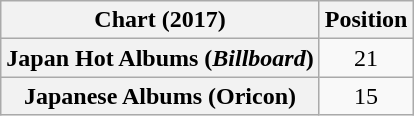<table class="wikitable sortable plainrowheaders" style="text-align:center;">
<tr>
<th>Chart (2017)</th>
<th>Position</th>
</tr>
<tr>
<th scope="row">Japan Hot Albums (<em>Billboard</em>)</th>
<td>21</td>
</tr>
<tr>
<th scope="row">Japanese Albums (Oricon)</th>
<td>15</td>
</tr>
</table>
